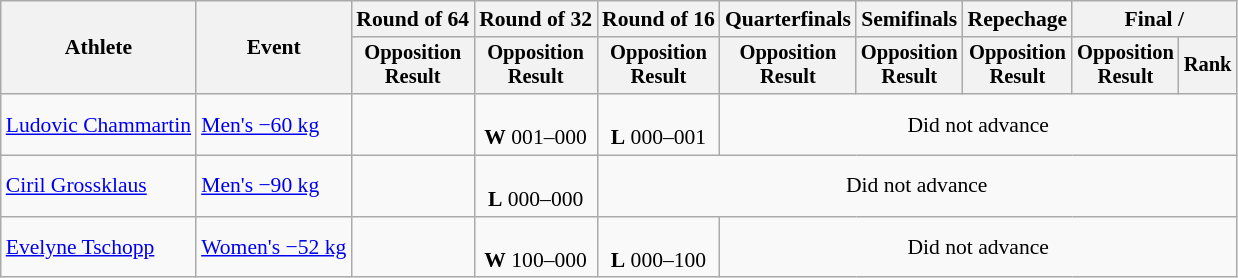<table class="wikitable" style="font-size:90%">
<tr>
<th rowspan="2">Athlete</th>
<th rowspan="2">Event</th>
<th>Round of 64</th>
<th>Round of 32</th>
<th>Round of 16</th>
<th>Quarterfinals</th>
<th>Semifinals</th>
<th>Repechage</th>
<th colspan=2>Final / </th>
</tr>
<tr style="font-size:95%">
<th>Opposition<br>Result</th>
<th>Opposition<br>Result</th>
<th>Opposition<br>Result</th>
<th>Opposition<br>Result</th>
<th>Opposition<br>Result</th>
<th>Opposition<br>Result</th>
<th>Opposition<br>Result</th>
<th>Rank</th>
</tr>
<tr align=center>
<td align=left><a href='#'>Ludovic Chammartin</a></td>
<td align=left><a href='#'>Men's −60 kg</a></td>
<td></td>
<td><br><strong>W</strong> 001–000</td>
<td><br><strong>L</strong> 000–001</td>
<td colspan=5>Did not advance</td>
</tr>
<tr align=center>
<td align=left><a href='#'>Ciril Grossklaus</a></td>
<td align=left><a href='#'>Men's −90 kg</a></td>
<td></td>
<td><br><strong>L</strong> 000–000 </td>
<td colspan=6>Did not advance</td>
</tr>
<tr align=center>
<td align=left><a href='#'>Evelyne Tschopp</a></td>
<td align=left><a href='#'>Women's −52 kg</a></td>
<td></td>
<td><br><strong>W</strong> 100–000</td>
<td><br><strong>L</strong> 000–100</td>
<td colspan=5>Did not advance</td>
</tr>
</table>
